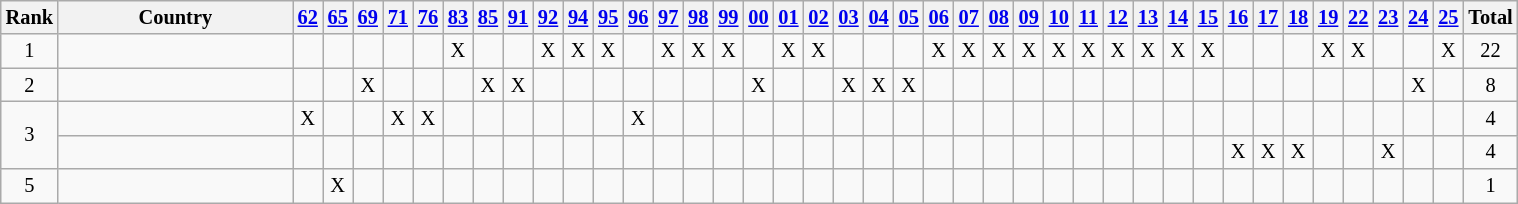<table class=wikitable style="font-size:85%; text-align:center">
<tr>
<th>Rank</th>
<th width=150>Country</th>
<th><a href='#'>62</a></th>
<th><a href='#'>65</a></th>
<th><a href='#'>69</a></th>
<th><a href='#'>71</a></th>
<th><a href='#'>76</a></th>
<th><a href='#'>83</a></th>
<th><a href='#'>85</a></th>
<th><a href='#'>91</a></th>
<th><a href='#'>92</a></th>
<th><a href='#'>94</a></th>
<th><a href='#'>95</a></th>
<th><a href='#'>96</a></th>
<th><a href='#'>97</a></th>
<th><a href='#'>98</a></th>
<th><a href='#'>99</a></th>
<th><a href='#'>00</a></th>
<th><a href='#'>01</a></th>
<th><a href='#'>02</a></th>
<th><a href='#'>03</a></th>
<th><a href='#'>04</a></th>
<th><a href='#'>05</a></th>
<th><a href='#'>06</a></th>
<th><a href='#'>07</a></th>
<th><a href='#'>08</a></th>
<th><a href='#'>09</a></th>
<th><a href='#'>10</a></th>
<th><a href='#'>11</a></th>
<th><a href='#'>12</a></th>
<th><a href='#'>13</a></th>
<th><a href='#'>14</a></th>
<th><a href='#'>15</a></th>
<th><a href='#'>16</a></th>
<th><a href='#'>17</a></th>
<th><a href='#'>18</a></th>
<th><a href='#'>19</a></th>
<th><a href='#'>22</a></th>
<th><a href='#'>23</a></th>
<th><a href='#'>24</a></th>
<th><a href='#'>25</a></th>
<th>Total</th>
</tr>
<tr>
<td>1</td>
<td align=left></td>
<td></td>
<td></td>
<td></td>
<td></td>
<td></td>
<td>X</td>
<td></td>
<td></td>
<td>X</td>
<td>X</td>
<td>X</td>
<td></td>
<td>X</td>
<td>X</td>
<td>X</td>
<td></td>
<td>X</td>
<td>X</td>
<td></td>
<td></td>
<td></td>
<td>X</td>
<td>X</td>
<td>X</td>
<td>X</td>
<td>X</td>
<td>X</td>
<td>X</td>
<td>X</td>
<td>X</td>
<td>X</td>
<td></td>
<td></td>
<td></td>
<td>X</td>
<td>X</td>
<td></td>
<td></td>
<td>X</td>
<td>22</td>
</tr>
<tr>
<td>2</td>
<td align=left></td>
<td></td>
<td></td>
<td>X</td>
<td></td>
<td></td>
<td></td>
<td>X</td>
<td>X</td>
<td></td>
<td></td>
<td></td>
<td></td>
<td></td>
<td></td>
<td></td>
<td>X</td>
<td></td>
<td></td>
<td>X</td>
<td>X</td>
<td>X</td>
<td></td>
<td></td>
<td></td>
<td></td>
<td></td>
<td></td>
<td></td>
<td></td>
<td></td>
<td></td>
<td></td>
<td></td>
<td></td>
<td></td>
<td></td>
<td></td>
<td>X</td>
<td></td>
<td>8</td>
</tr>
<tr>
<td rowspan=2>3</td>
<td align=left></td>
<td>X</td>
<td></td>
<td></td>
<td>X</td>
<td>X</td>
<td></td>
<td></td>
<td></td>
<td></td>
<td></td>
<td></td>
<td>X</td>
<td></td>
<td></td>
<td></td>
<td></td>
<td></td>
<td></td>
<td></td>
<td></td>
<td></td>
<td></td>
<td></td>
<td></td>
<td></td>
<td></td>
<td></td>
<td></td>
<td></td>
<td></td>
<td></td>
<td></td>
<td></td>
<td></td>
<td></td>
<td></td>
<td></td>
<td></td>
<td></td>
<td>4</td>
</tr>
<tr>
<td align=left></td>
<td></td>
<td></td>
<td></td>
<td></td>
<td></td>
<td></td>
<td></td>
<td></td>
<td></td>
<td></td>
<td></td>
<td></td>
<td></td>
<td></td>
<td></td>
<td></td>
<td></td>
<td></td>
<td></td>
<td></td>
<td></td>
<td></td>
<td></td>
<td></td>
<td></td>
<td></td>
<td></td>
<td></td>
<td></td>
<td></td>
<td></td>
<td>X</td>
<td>X</td>
<td>X</td>
<td></td>
<td></td>
<td>X</td>
<td></td>
<td></td>
<td>4</td>
</tr>
<tr>
<td>5</td>
<td align=left></td>
<td></td>
<td>X</td>
<td></td>
<td></td>
<td></td>
<td></td>
<td></td>
<td></td>
<td></td>
<td></td>
<td></td>
<td></td>
<td></td>
<td></td>
<td></td>
<td></td>
<td></td>
<td></td>
<td></td>
<td></td>
<td></td>
<td></td>
<td></td>
<td></td>
<td></td>
<td></td>
<td></td>
<td></td>
<td></td>
<td></td>
<td></td>
<td></td>
<td></td>
<td></td>
<td></td>
<td></td>
<td></td>
<td></td>
<td></td>
<td>1</td>
</tr>
</table>
